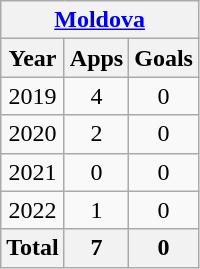<table class="wikitable" style="text-align:center">
<tr>
<th colspan=3><a href='#'>Moldova</a></th>
</tr>
<tr>
<th>Year</th>
<th>Apps</th>
<th>Goals</th>
</tr>
<tr>
<td>2019</td>
<td>4</td>
<td>0</td>
</tr>
<tr>
<td>2020</td>
<td>2</td>
<td>0</td>
</tr>
<tr>
<td>2021</td>
<td>0</td>
<td>0</td>
</tr>
<tr>
<td>2022</td>
<td>1</td>
<td>0</td>
</tr>
<tr>
<th>Total</th>
<th>7</th>
<th>0</th>
</tr>
</table>
